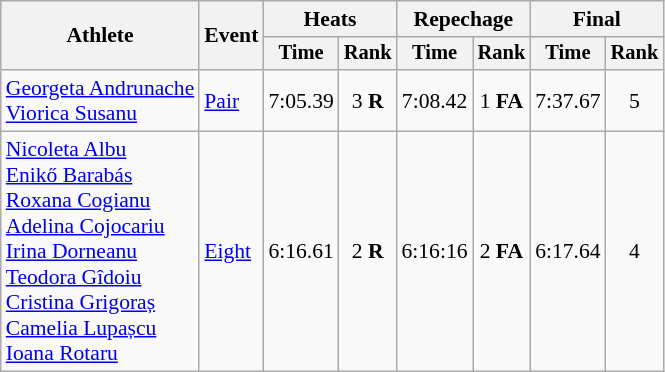<table class="wikitable" style="font-size:90%">
<tr>
<th rowspan=2>Athlete</th>
<th rowspan=2>Event</th>
<th colspan="2">Heats</th>
<th colspan="2">Repechage</th>
<th colspan="2">Final</th>
</tr>
<tr style="font-size:95%">
<th>Time</th>
<th>Rank</th>
<th>Time</th>
<th>Rank</th>
<th>Time</th>
<th>Rank</th>
</tr>
<tr align=center>
<td align=left><a href='#'>Georgeta Andrunache</a><br><a href='#'>Viorica Susanu</a></td>
<td align=left><a href='#'>Pair</a></td>
<td>7:05.39</td>
<td>3 <strong>R</strong></td>
<td>7:08.42</td>
<td>1 <strong>FA</strong></td>
<td>7:37.67</td>
<td>5</td>
</tr>
<tr align=center>
<td align=left><a href='#'>Nicoleta Albu</a><br><a href='#'>Enikő Barabás</a><br><a href='#'>Roxana Cogianu</a><br><a href='#'>Adelina Cojocariu</a><br><a href='#'>Irina Dorneanu</a><br><a href='#'>Teodora Gîdoiu</a><br><a href='#'>Cristina Grigoraș</a><br><a href='#'>Camelia Lupașcu</a><br><a href='#'>Ioana Rotaru</a></td>
<td align=left><a href='#'>Eight</a></td>
<td>6:16.61</td>
<td>2 <strong>R</strong></td>
<td>6:16:16</td>
<td>2 <strong>FA</strong></td>
<td>6:17.64</td>
<td>4</td>
</tr>
</table>
